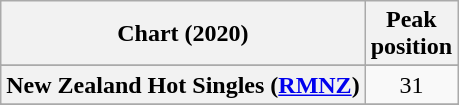<table class="wikitable sortable plainrowheaders" style="text-align:center">
<tr>
<th scope="col">Chart (2020)</th>
<th scope="col">Peak<br>position</th>
</tr>
<tr>
</tr>
<tr>
<th scope="row">New Zealand Hot Singles (<a href='#'>RMNZ</a>)</th>
<td>31</td>
</tr>
<tr>
</tr>
<tr>
</tr>
<tr>
</tr>
</table>
